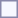<table style="border:1px solid #8888aa; background-color:#f7f8ff; padding:5px; font-size:95%; margin: 0px 12px 12px 0px;">
</table>
